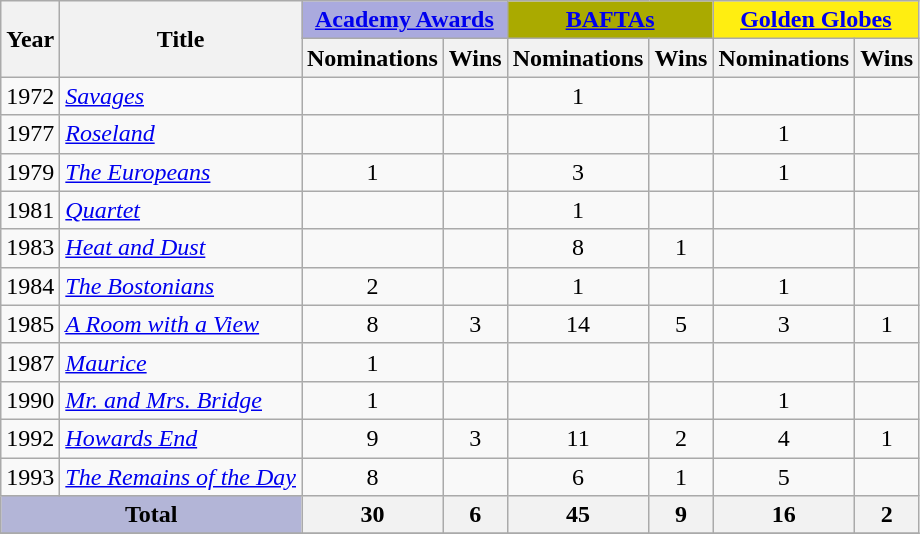<table class="wikitable">
<tr>
<th rowspan="2">Year</th>
<th rowspan="2">Title</th>
<th colspan="2" style="background-color:#aaaade; text-align:center;"><a href='#'>Academy Awards</a></th>
<th colspan="2" style="background-color:#aa0; text-align:center;"><a href='#'>BAFTAs</a></th>
<th colspan="2" style="background-color:#fe1; text-align:center;"><a href='#'>Golden Globes</a></th>
</tr>
<tr>
<th>Nominations</th>
<th>Wins</th>
<th>Nominations</th>
<th>Wins</th>
<th>Nominations</th>
<th>Wins</th>
</tr>
<tr>
<td>1972</td>
<td><em><a href='#'>Savages</a></em></td>
<td></td>
<td></td>
<td align=center>1</td>
<td></td>
<td></td>
<td></td>
</tr>
<tr>
<td>1977</td>
<td><em><a href='#'>Roseland</a></em></td>
<td></td>
<td></td>
<td></td>
<td></td>
<td align=center>1</td>
<td></td>
</tr>
<tr>
<td>1979</td>
<td><em><a href='#'>The Europeans</a></em></td>
<td align=center>1</td>
<td></td>
<td align=center>3</td>
<td></td>
<td align=center>1</td>
<td></td>
</tr>
<tr>
<td>1981</td>
<td><em><a href='#'>Quartet</a></em></td>
<td></td>
<td></td>
<td align=center>1</td>
<td></td>
<td></td>
<td></td>
</tr>
<tr>
<td>1983</td>
<td><em><a href='#'>Heat and Dust</a></em></td>
<td></td>
<td></td>
<td align=center>8</td>
<td align=center>1</td>
<td></td>
<td></td>
</tr>
<tr>
<td>1984</td>
<td><em><a href='#'>The Bostonians</a></em></td>
<td align=center>2</td>
<td></td>
<td align=center>1</td>
<td></td>
<td align=center>1</td>
<td></td>
</tr>
<tr>
<td>1985</td>
<td><em><a href='#'>A Room with a View</a></em></td>
<td align=center>8</td>
<td align=center>3</td>
<td align=center>14</td>
<td align=center>5</td>
<td align=center>3</td>
<td align=center>1</td>
</tr>
<tr>
<td>1987</td>
<td><em><a href='#'>Maurice</a></em></td>
<td align=center>1</td>
<td></td>
<td></td>
<td></td>
<td></td>
<td></td>
</tr>
<tr>
<td>1990</td>
<td><em><a href='#'>Mr. and Mrs. Bridge</a></em></td>
<td align=center>1</td>
<td></td>
<td></td>
<td></td>
<td align=center>1</td>
<td></td>
</tr>
<tr>
<td>1992</td>
<td><em><a href='#'>Howards End</a></em></td>
<td align=center>9</td>
<td align=center>3</td>
<td align=center>11</td>
<td align=center>2</td>
<td align=center>4</td>
<td align=center>1</td>
</tr>
<tr>
<td>1993</td>
<td><em><a href='#'>The Remains of the Day</a></em></td>
<td align=center>8</td>
<td></td>
<td align=center>6</td>
<td align=center>1</td>
<td align=center>5</td>
<td></td>
</tr>
<tr>
<th colspan="2" style="background-color:#b3b5d7; text-align:center;">Total</th>
<th>30</th>
<th>6</th>
<th>45</th>
<th>9</th>
<th>16</th>
<th>2</th>
</tr>
<tr>
</tr>
</table>
